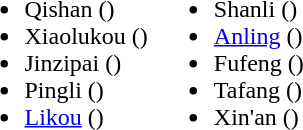<table>
<tr>
<td valign="top"><br><ul><li>Qishan ()</li><li>Xiaolukou ()</li><li>Jinzipai ()</li><li>Pingli ()</li><li><a href='#'>Likou</a> ()</li></ul></td>
<td valign="top"><br><ul><li>Shanli ()</li><li><a href='#'>Anling</a> ()</li><li>Fufeng ()</li><li>Tafang ()</li><li>Xin'an ()</li></ul></td>
</tr>
</table>
